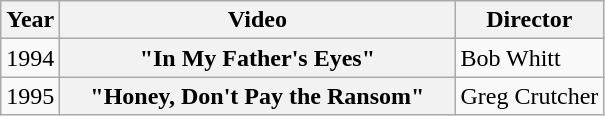<table class="wikitable plainrowheaders">
<tr>
<th>Year</th>
<th style="width:16em;">Video</th>
<th>Director</th>
</tr>
<tr>
<td>1994</td>
<th scope="row">"In My Father's Eyes"</th>
<td>Bob Whitt</td>
</tr>
<tr>
<td>1995</td>
<th scope="row">"Honey, Don't Pay the Ransom"</th>
<td>Greg Crutcher</td>
</tr>
</table>
